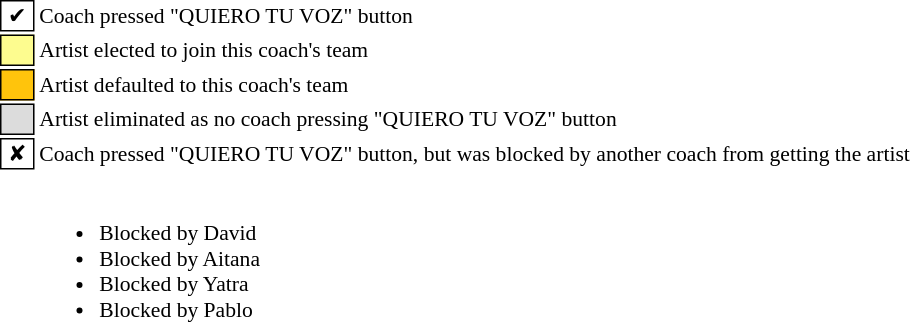<table class="toccolours" style="font-size: 90%; white-space: nowrap">
<tr>
<td style="background:white; border:1px solid black"> ✔ </td>
<td>Coach pressed "QUIERO TU VOZ" button</td>
</tr>
<tr>
<td style="background:#fdfc8f; border:1px solid black">    </td>
<td>Artist elected to join this coach's team</td>
</tr>
<tr>
<td style="background:#ffc40c; border:1px solid black">    </td>
<td>Artist defaulted to this coach's team</td>
</tr>
<tr>
<td style="background:#dcdcdc; border:1px solid black">    </td>
<td>Artist eliminated as no coach pressing  "QUIERO TU VOZ" button</td>
</tr>
<tr>
<td style="background:white; border:1px solid black"> ✘ </td>
<td>Coach pressed "QUIERO TU VOZ" button, but was blocked by another coach from getting the artist</td>
</tr>
<tr>
<td></td>
<td><br><ul><li> Blocked by David</li><li> Blocked by Aitana</li><li> Blocked by Yatra</li><li> Blocked by Pablo</li></ul></td>
</tr>
</table>
